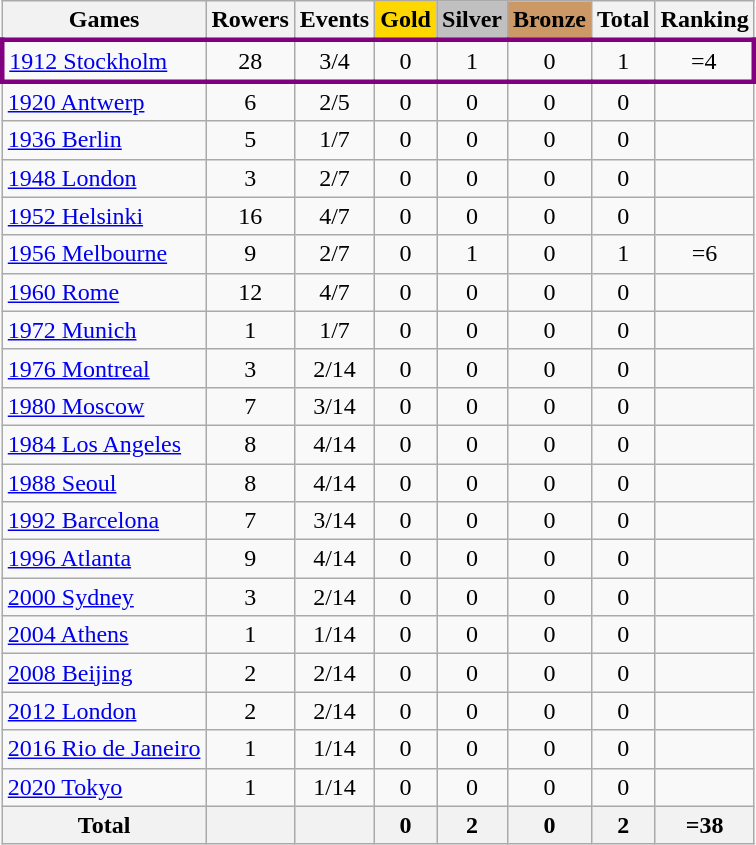<table class="wikitable sortable" style="text-align:center">
<tr>
<th>Games</th>
<th>Rowers</th>
<th>Events</th>
<th style="background-color:gold;">Gold</th>
<th style="background-color:silver;">Silver</th>
<th style="background-color:#c96;">Bronze</th>
<th>Total</th>
<th>Ranking</th>
</tr>
<tr align=center style="border: 3px solid purple">
<td align=left><a href='#'>1912 Stockholm</a></td>
<td>28</td>
<td>3/4</td>
<td>0</td>
<td>1</td>
<td>0</td>
<td>1</td>
<td>=4</td>
</tr>
<tr>
<td align=left><a href='#'>1920 Antwerp</a></td>
<td>6</td>
<td>2/5</td>
<td>0</td>
<td>0</td>
<td>0</td>
<td>0</td>
<td></td>
</tr>
<tr>
<td align=left><a href='#'>1936 Berlin</a></td>
<td>5</td>
<td>1/7</td>
<td>0</td>
<td>0</td>
<td>0</td>
<td>0</td>
<td></td>
</tr>
<tr>
<td align=left><a href='#'>1948 London</a></td>
<td>3</td>
<td>2/7</td>
<td>0</td>
<td>0</td>
<td>0</td>
<td>0</td>
<td></td>
</tr>
<tr>
<td align=left><a href='#'>1952 Helsinki</a></td>
<td>16</td>
<td>4/7</td>
<td>0</td>
<td>0</td>
<td>0</td>
<td>0</td>
<td></td>
</tr>
<tr>
<td align=left><a href='#'>1956 Melbourne</a></td>
<td>9</td>
<td>2/7</td>
<td>0</td>
<td>1</td>
<td>0</td>
<td>1</td>
<td>=6</td>
</tr>
<tr>
<td align=left><a href='#'>1960 Rome</a></td>
<td>12</td>
<td>4/7</td>
<td>0</td>
<td>0</td>
<td>0</td>
<td>0</td>
<td></td>
</tr>
<tr>
<td align=left><a href='#'>1972 Munich</a></td>
<td>1</td>
<td>1/7</td>
<td>0</td>
<td>0</td>
<td>0</td>
<td>0</td>
<td></td>
</tr>
<tr>
<td align=left><a href='#'>1976 Montreal</a></td>
<td>3</td>
<td>2/14</td>
<td>0</td>
<td>0</td>
<td>0</td>
<td>0</td>
<td></td>
</tr>
<tr>
<td align=left><a href='#'>1980 Moscow</a></td>
<td>7</td>
<td>3/14</td>
<td>0</td>
<td>0</td>
<td>0</td>
<td>0</td>
<td></td>
</tr>
<tr>
<td align=left><a href='#'>1984 Los Angeles</a></td>
<td>8</td>
<td>4/14</td>
<td>0</td>
<td>0</td>
<td>0</td>
<td>0</td>
<td></td>
</tr>
<tr>
<td align=left><a href='#'>1988 Seoul</a></td>
<td>8</td>
<td>4/14</td>
<td>0</td>
<td>0</td>
<td>0</td>
<td>0</td>
<td></td>
</tr>
<tr>
<td align=left><a href='#'>1992 Barcelona</a></td>
<td>7</td>
<td>3/14</td>
<td>0</td>
<td>0</td>
<td>0</td>
<td>0</td>
<td></td>
</tr>
<tr>
<td align=left><a href='#'>1996 Atlanta</a></td>
<td>9</td>
<td>4/14</td>
<td>0</td>
<td>0</td>
<td>0</td>
<td>0</td>
<td></td>
</tr>
<tr>
<td align=left><a href='#'>2000 Sydney</a></td>
<td>3</td>
<td>2/14</td>
<td>0</td>
<td>0</td>
<td>0</td>
<td>0</td>
<td></td>
</tr>
<tr>
<td align=left><a href='#'>2004 Athens</a></td>
<td>1</td>
<td>1/14</td>
<td>0</td>
<td>0</td>
<td>0</td>
<td>0</td>
<td></td>
</tr>
<tr>
<td align=left><a href='#'>2008 Beijing</a></td>
<td>2</td>
<td>2/14</td>
<td>0</td>
<td>0</td>
<td>0</td>
<td>0</td>
<td></td>
</tr>
<tr>
<td align=left><a href='#'>2012 London</a></td>
<td>2</td>
<td>2/14</td>
<td>0</td>
<td>0</td>
<td>0</td>
<td>0</td>
<td></td>
</tr>
<tr>
<td align=left><a href='#'>2016 Rio de Janeiro</a></td>
<td>1</td>
<td>1/14</td>
<td>0</td>
<td>0</td>
<td>0</td>
<td>0</td>
<td></td>
</tr>
<tr>
<td align=left><a href='#'>2020 Tokyo</a></td>
<td>1</td>
<td>1/14</td>
<td>0</td>
<td>0</td>
<td>0</td>
<td>0</td>
<td></td>
</tr>
<tr>
<th>Total</th>
<th></th>
<th></th>
<th>0</th>
<th>2</th>
<th>0</th>
<th>2</th>
<th>=38</th>
</tr>
</table>
